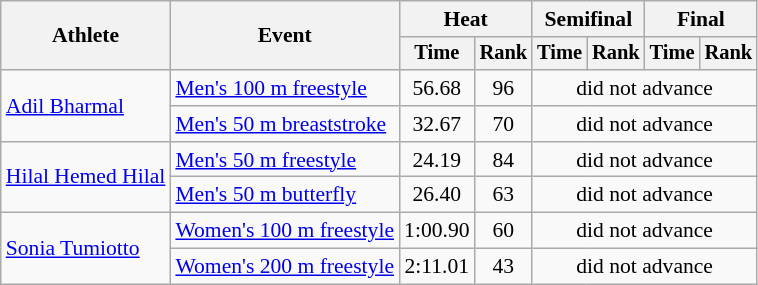<table class=wikitable style="font-size:90%">
<tr>
<th rowspan="2">Athlete</th>
<th rowspan="2">Event</th>
<th colspan="2">Heat</th>
<th colspan="2">Semifinal</th>
<th colspan="2">Final</th>
</tr>
<tr style="font-size:95%">
<th>Time</th>
<th>Rank</th>
<th>Time</th>
<th>Rank</th>
<th>Time</th>
<th>Rank</th>
</tr>
<tr align=center>
<td align=left rowspan=2><a href='#'>Adil Bharmal</a></td>
<td align=left><a href='#'>Men's 100 m freestyle</a></td>
<td>56.68</td>
<td>96</td>
<td colspan=4>did not advance</td>
</tr>
<tr align=center>
<td align=left><a href='#'>Men's 50 m breaststroke</a></td>
<td>32.67</td>
<td>70</td>
<td colspan=4>did not advance</td>
</tr>
<tr align=center>
<td align=left rowspan=2><a href='#'>Hilal Hemed Hilal</a></td>
<td align=left><a href='#'>Men's 50 m freestyle</a></td>
<td>24.19</td>
<td>84</td>
<td colspan=4>did not advance</td>
</tr>
<tr align=center>
<td align=left><a href='#'>Men's 50 m butterfly</a></td>
<td>26.40</td>
<td>63</td>
<td colspan=4>did not advance</td>
</tr>
<tr align=center>
<td align=left rowspan=2><a href='#'>Sonia Tumiotto</a></td>
<td align=left><a href='#'>Women's 100 m freestyle</a></td>
<td>1:00.90</td>
<td>60</td>
<td colspan=4>did not advance</td>
</tr>
<tr align=center>
<td align=left><a href='#'>Women's 200 m freestyle</a></td>
<td>2:11.01</td>
<td>43</td>
<td colspan=4>did not advance</td>
</tr>
</table>
